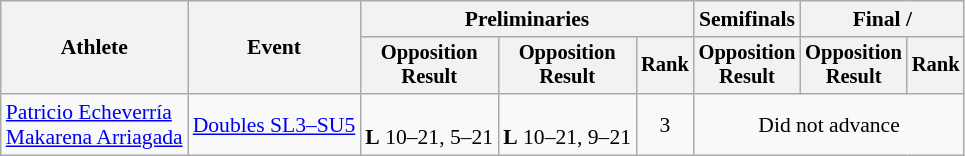<table class=wikitable style="font-size:90%">
<tr>
<th rowspan="2">Athlete</th>
<th rowspan="2">Event</th>
<th colspan="3">Preliminaries</th>
<th>Semifinals</th>
<th colspan="2">Final / </th>
</tr>
<tr style="font-size:95%">
<th>Opposition<br>Result</th>
<th>Opposition<br>Result</th>
<th>Rank</th>
<th>Opposition<br>Result</th>
<th>Opposition<br>Result</th>
<th>Rank</th>
</tr>
<tr align=center>
<td align=left><a href='#'>Patricio Echeverría</a><br><a href='#'>Makarena Arriagada</a></td>
<td align=left><a href='#'>Doubles SL3–SU5</a></td>
<td><br><strong>L</strong> 10–21, 5–21</td>
<td><br><strong>L</strong> 10–21, 9–21</td>
<td>3</td>
<td colspan=3>Did not advance</td>
</tr>
</table>
